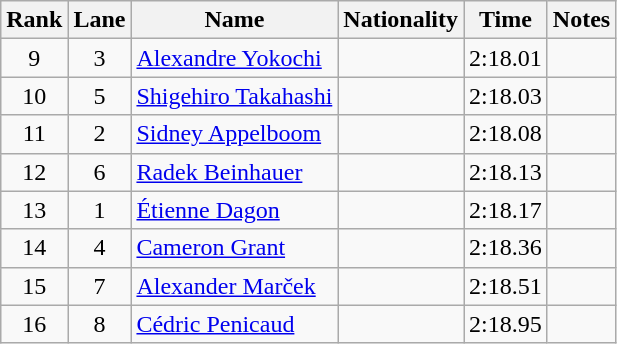<table class="wikitable sortable" style="text-align: center">
<tr>
<th>Rank</th>
<th>Lane</th>
<th>Name</th>
<th>Nationality</th>
<th>Time</th>
<th>Notes</th>
</tr>
<tr>
<td>9</td>
<td>3</td>
<td align=left><a href='#'>Alexandre Yokochi</a></td>
<td align=left></td>
<td>2:18.01</td>
<td></td>
</tr>
<tr>
<td>10</td>
<td>5</td>
<td align=left><a href='#'>Shigehiro Takahashi</a></td>
<td align=left></td>
<td>2:18.03</td>
<td></td>
</tr>
<tr>
<td>11</td>
<td>2</td>
<td align=left><a href='#'>Sidney Appelboom</a></td>
<td align=left></td>
<td>2:18.08</td>
<td></td>
</tr>
<tr>
<td>12</td>
<td>6</td>
<td align=left><a href='#'>Radek Beinhauer</a></td>
<td align=left></td>
<td>2:18.13</td>
<td></td>
</tr>
<tr>
<td>13</td>
<td>1</td>
<td align=left><a href='#'>Étienne Dagon</a></td>
<td align=left></td>
<td>2:18.17</td>
<td></td>
</tr>
<tr>
<td>14</td>
<td>4</td>
<td align=left><a href='#'>Cameron Grant</a></td>
<td align=left></td>
<td>2:18.36</td>
<td></td>
</tr>
<tr>
<td>15</td>
<td>7</td>
<td align=left><a href='#'>Alexander Marček</a></td>
<td align=left></td>
<td>2:18.51</td>
<td></td>
</tr>
<tr>
<td>16</td>
<td>8</td>
<td align=left><a href='#'>Cédric Penicaud</a></td>
<td align=left></td>
<td>2:18.95</td>
<td></td>
</tr>
</table>
